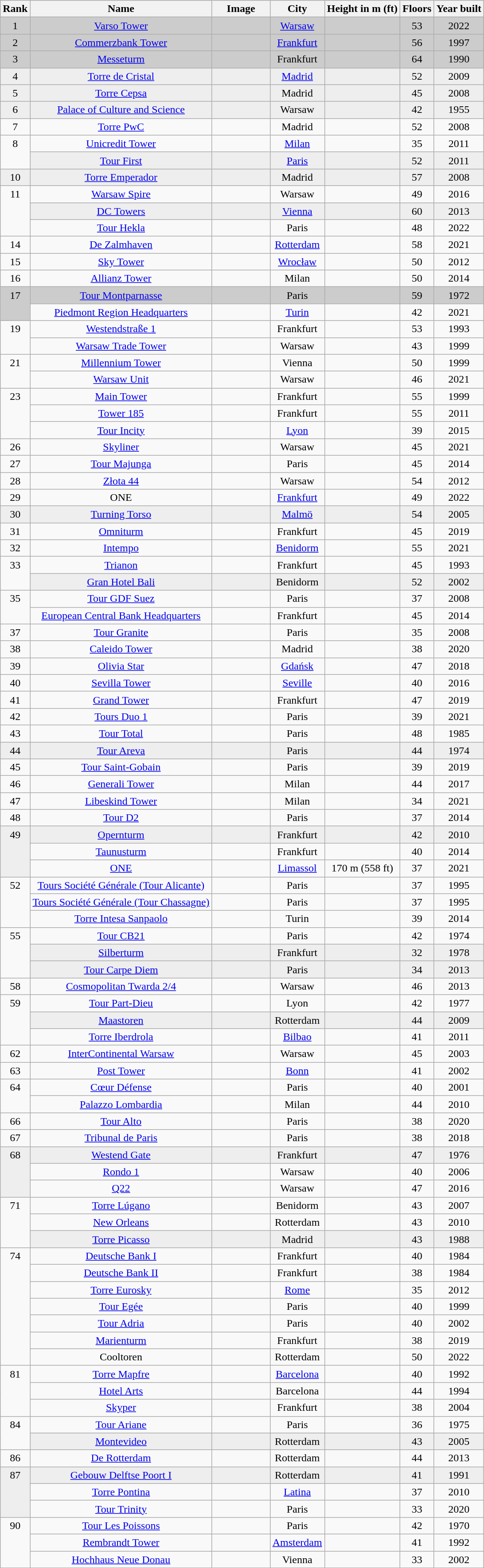<table class="wikitable sortable" style="text-align:center;">
<tr style="background:#ddd; vertical-align:top;">
<th>Rank</th>
<th>Name</th>
<th class="unsortable" style="width:80px">Image</th>
<th>City</th>
<th>Height in m (ft)</th>
<th>Floors</th>
<th>Year built</th>
</tr>
<tr style="background:#ccc; vertical-align:top">
<td>1</td>
<td><a href='#'>Varso Tower</a></td>
<td></td>
<td><a href='#'>Warsaw</a></td>
<td></td>
<td>53</td>
<td>2022</td>
</tr>
<tr style="background:#ccc; vertical-align:top">
<td>2</td>
<td><a href='#'>Commerzbank Tower</a></td>
<td></td>
<td><a href='#'>Frankfurt</a></td>
<td></td>
<td>56</td>
<td>1997</td>
</tr>
<tr style="background:#ccc; vertical-align:top">
<td>3</td>
<td><a href='#'>Messeturm</a></td>
<td></td>
<td>Frankfurt</td>
<td></td>
<td>64</td>
<td>1990</td>
</tr>
<tr style="background:#eee; vertical-align:top">
<td>4</td>
<td><a href='#'>Torre de Cristal</a></td>
<td></td>
<td><a href='#'>Madrid</a></td>
<td></td>
<td>52</td>
<td>2009</td>
</tr>
<tr style="background:#eee; vertical-align:top">
<td>5</td>
<td><a href='#'>Torre Cepsa</a></td>
<td></td>
<td>Madrid</td>
<td></td>
<td>45</td>
<td>2008</td>
</tr>
<tr style="background:#eee; vertical-align:top">
<td>6</td>
<td><a href='#'>Palace of Culture and Science</a></td>
<td></td>
<td>Warsaw</td>
<td></td>
<td>42</td>
<td>1955</td>
</tr>
<tr valign="top">
<td>7</td>
<td><a href='#'>Torre PwC</a></td>
<td></td>
<td>Madrid</td>
<td></td>
<td>52</td>
<td>2008</td>
</tr>
<tr valign=top>
<td rowspan="2">8</td>
<td><a href='#'>Unicredit Tower</a></td>
<td></td>
<td><a href='#'>Milan</a></td>
<td></td>
<td>35</td>
<td>2011</td>
</tr>
<tr style="background:#eee; vertical-align:top">
<td><a href='#'>Tour First</a></td>
<td></td>
<td><a href='#'>Paris</a></td>
<td></td>
<td>52</td>
<td>2011</td>
</tr>
<tr style="background:#eee; vertical-align:top">
<td>10</td>
<td><a href='#'>Torre Emperador</a></td>
<td></td>
<td>Madrid</td>
<td></td>
<td>57</td>
<td>2008</td>
</tr>
<tr valign=top>
<td rowspan="3">11</td>
<td><a href='#'>Warsaw Spire</a></td>
<td></td>
<td>Warsaw</td>
<td></td>
<td>49</td>
<td>2016</td>
</tr>
<tr style="background:#eee; vertical-align:top">
<td><a href='#'>DC Towers</a></td>
<td></td>
<td><a href='#'>Vienna</a></td>
<td></td>
<td>60</td>
<td>2013</td>
</tr>
<tr valign=topTour Hekla.jpg>
<td><a href='#'>Tour Hekla</a></td>
<td></td>
<td>Paris</td>
<td></td>
<td>48</td>
<td>2022</td>
</tr>
<tr valign=top>
<td>14</td>
<td><a href='#'>De Zalmhaven</a></td>
<td></td>
<td><a href='#'>Rotterdam</a></td>
<td></td>
<td>58</td>
<td>2021</td>
</tr>
<tr valign=top>
<td>15</td>
<td><a href='#'>Sky Tower</a></td>
<td></td>
<td><a href='#'>Wrocław</a></td>
<td></td>
<td>50</td>
<td>2012</td>
</tr>
<tr valign=top>
<td>16</td>
<td><a href='#'>Allianz Tower</a></td>
<td></td>
<td>Milan</td>
<td></td>
<td>50</td>
<td>2014</td>
</tr>
<tr style="background:#ccc; vertical-align:top">
<td rowspan="2">17</td>
<td><a href='#'>Tour Montparnasse</a></td>
<td></td>
<td>Paris</td>
<td></td>
<td>59</td>
<td>1972</td>
</tr>
<tr valign=top>
<td><a href='#'>Piedmont Region Headquarters</a></td>
<td></td>
<td><a href='#'>Turin</a></td>
<td></td>
<td>42</td>
<td>2021</td>
</tr>
<tr valign=top>
<td rowspan="2">19</td>
<td><a href='#'>Westendstraße 1</a></td>
<td></td>
<td>Frankfurt</td>
<td></td>
<td>53</td>
<td>1993</td>
</tr>
<tr valign=top>
<td><a href='#'>Warsaw Trade Tower</a></td>
<td></td>
<td>Warsaw</td>
<td></td>
<td>43</td>
<td>1999</td>
</tr>
<tr valign=top>
<td rowspan="2">21</td>
<td><a href='#'>Millennium Tower</a></td>
<td></td>
<td>Vienna</td>
<td></td>
<td>50</td>
<td>1999</td>
</tr>
<tr valign=top>
<td><a href='#'>Warsaw Unit</a></td>
<td></td>
<td>Warsaw</td>
<td></td>
<td>46</td>
<td>2021</td>
</tr>
<tr valign=top>
<td rowspan="3">23</td>
<td><a href='#'>Main Tower</a></td>
<td></td>
<td>Frankfurt</td>
<td></td>
<td>55</td>
<td>1999</td>
</tr>
<tr valign=top>
<td><a href='#'>Tower 185</a></td>
<td></td>
<td>Frankfurt</td>
<td></td>
<td>55</td>
<td>2011</td>
</tr>
<tr valign=top>
<td><a href='#'>Tour Incity</a></td>
<td></td>
<td><a href='#'>Lyon</a></td>
<td></td>
<td>39</td>
<td>2015</td>
</tr>
<tr valign=top>
<td>26</td>
<td><a href='#'>Skyliner</a></td>
<td></td>
<td>Warsaw</td>
<td></td>
<td>45</td>
<td>2021</td>
</tr>
<tr valign=top>
<td>27</td>
<td><a href='#'>Tour Majunga</a></td>
<td></td>
<td>Paris</td>
<td></td>
<td>45</td>
<td>2014</td>
</tr>
<tr valign="top">
<td>28</td>
<td><a href='#'>Złota 44</a></td>
<td></td>
<td>Warsaw</td>
<td></td>
<td>54</td>
<td>2012</td>
</tr>
<tr valign="top">
<td>29</td>
<td>ONE</td>
<td></td>
<td><a href='#'>Frankfurt</a></td>
<td></td>
<td>49</td>
<td>2022</td>
</tr>
<tr style="background:#eee; vertical-align:top">
<td>30</td>
<td><a href='#'>Turning Torso</a></td>
<td></td>
<td><a href='#'>Malmö</a></td>
<td></td>
<td>54</td>
<td>2005</td>
</tr>
<tr valign=top>
<td>31</td>
<td><a href='#'>Omniturm</a></td>
<td></td>
<td>Frankfurt</td>
<td></td>
<td>45</td>
<td>2019</td>
</tr>
<tr valign=top>
<td>32</td>
<td><a href='#'>Intempo</a></td>
<td></td>
<td><a href='#'>Benidorm</a></td>
<td></td>
<td>55</td>
<td>2021</td>
</tr>
<tr valign=top>
<td rowspan="2">33</td>
<td><a href='#'>Trianon</a></td>
<td></td>
<td>Frankfurt</td>
<td></td>
<td>45</td>
<td>1993</td>
</tr>
<tr style="background:#eee; vertical-align:top">
<td><a href='#'>Gran Hotel Bali</a></td>
<td></td>
<td>Benidorm</td>
<td></td>
<td>52</td>
<td>2002</td>
</tr>
<tr valign=top>
<td rowspan="2">35</td>
<td><a href='#'>Tour GDF Suez</a></td>
<td></td>
<td>Paris</td>
<td></td>
<td>37</td>
<td>2008</td>
</tr>
<tr valign=top>
<td><a href='#'>European Central Bank Headquarters</a></td>
<td></td>
<td>Frankfurt</td>
<td></td>
<td>45</td>
<td>2014</td>
</tr>
<tr valign=top>
<td>37</td>
<td><a href='#'>Tour Granite</a></td>
<td></td>
<td>Paris</td>
<td></td>
<td>35</td>
<td>2008</td>
</tr>
<tr valign=top>
<td>38</td>
<td><a href='#'>Caleido Tower</a></td>
<td></td>
<td>Madrid</td>
<td></td>
<td>38</td>
<td>2020 </td>
</tr>
<tr valign=top>
<td>39</td>
<td><a href='#'>Olivia Star</a></td>
<td></td>
<td><a href='#'>Gdańsk</a></td>
<td></td>
<td>47</td>
<td>2018</td>
</tr>
<tr valign=top>
<td>40</td>
<td><a href='#'>Sevilla Tower</a></td>
<td></td>
<td><a href='#'>Seville</a></td>
<td></td>
<td>40</td>
<td>2016</td>
</tr>
<tr valign=top>
<td>41</td>
<td><a href='#'>Grand Tower</a></td>
<td></td>
<td>Frankfurt</td>
<td></td>
<td>47</td>
<td>2019</td>
</tr>
<tr valign=top>
<td>42</td>
<td><a href='#'>Tours Duo 1</a></td>
<td></td>
<td>Paris</td>
<td></td>
<td>39</td>
<td>2021</td>
</tr>
<tr valign=top>
<td>43</td>
<td><a href='#'>Tour Total</a></td>
<td></td>
<td>Paris</td>
<td></td>
<td>48</td>
<td>1985</td>
</tr>
<tr style="background:#eee; vertical-align:top">
<td>44</td>
<td><a href='#'>Tour Areva</a></td>
<td></td>
<td>Paris</td>
<td></td>
<td>44</td>
<td>1974</td>
</tr>
<tr valign=top>
<td>45</td>
<td><a href='#'>Tour Saint-Gobain</a></td>
<td></td>
<td>Paris</td>
<td></td>
<td>39</td>
<td>2019</td>
</tr>
<tr valign=top>
<td>46</td>
<td><a href='#'>Generali Tower</a></td>
<td></td>
<td>Milan</td>
<td></td>
<td>44</td>
<td>2017</td>
</tr>
<tr valign=top>
<td>47</td>
<td><a href='#'>Libeskind Tower</a></td>
<td></td>
<td>Milan</td>
<td></td>
<td>34</td>
<td>2021</td>
</tr>
<tr valign=top>
<td>48</td>
<td><a href='#'>Tour D2</a></td>
<td></td>
<td>Paris</td>
<td></td>
<td>37</td>
<td>2014</td>
</tr>
<tr style="background:#eee; vertical-align:top">
<td rowspan="3">49</td>
<td><a href='#'>Opernturm</a></td>
<td></td>
<td>Frankfurt</td>
<td></td>
<td>42</td>
<td>2010</td>
</tr>
<tr valign=top>
<td><a href='#'>Taunusturm</a></td>
<td></td>
<td>Frankfurt</td>
<td></td>
<td>40</td>
<td>2014</td>
</tr>
<tr>
<td><a href='#'>ONE</a></td>
<td></td>
<td><a href='#'>Limassol</a></td>
<td>170 m (558 ft)</td>
<td>37</td>
<td>2021</td>
</tr>
<tr valign="top">
<td rowspan="3">52</td>
<td><a href='#'>Tours Société Générale (Tour Alicante)</a></td>
<td></td>
<td>Paris</td>
<td></td>
<td>37</td>
<td>1995</td>
</tr>
<tr valign=top>
<td><a href='#'>Tours Société Générale (Tour Chassagne)</a></td>
<td></td>
<td>Paris</td>
<td></td>
<td>37</td>
<td>1995</td>
</tr>
<tr valign=top>
<td><a href='#'>Torre Intesa Sanpaolo</a></td>
<td></td>
<td>Turin</td>
<td></td>
<td>39</td>
<td>2014</td>
</tr>
<tr valign=top>
<td rowspan="3">55</td>
<td><a href='#'>Tour CB21</a></td>
<td></td>
<td>Paris</td>
<td></td>
<td>42</td>
<td>1974</td>
</tr>
<tr style="background:#eee; vertical-align:top">
<td><a href='#'>Silberturm</a></td>
<td></td>
<td>Frankfurt</td>
<td></td>
<td>32</td>
<td>1978</td>
</tr>
<tr style="background:#eee; vertical-align:top">
<td><a href='#'>Tour Carpe Diem</a></td>
<td></td>
<td>Paris</td>
<td></td>
<td>34</td>
<td>2013</td>
</tr>
<tr valign="top">
<td>58</td>
<td><a href='#'>Cosmopolitan Twarda 2/4</a></td>
<td></td>
<td>Warsaw</td>
<td></td>
<td>46</td>
<td>2013</td>
</tr>
<tr valign="top">
<td rowspan="3">59</td>
<td><a href='#'>Tour Part-Dieu</a></td>
<td></td>
<td>Lyon</td>
<td></td>
<td>42</td>
<td>1977</td>
</tr>
<tr style="background:#eee; vertical-align:top">
<td><a href='#'>Maastoren</a></td>
<td></td>
<td>Rotterdam</td>
<td></td>
<td>44</td>
<td>2009</td>
</tr>
<tr valign=top>
<td><a href='#'>Torre Iberdrola</a></td>
<td></td>
<td><a href='#'>Bilbao</a></td>
<td></td>
<td>41</td>
<td>2011</td>
</tr>
<tr valign=top>
<td>62</td>
<td><a href='#'>InterContinental Warsaw</a></td>
<td></td>
<td>Warsaw</td>
<td></td>
<td>45</td>
<td>2003</td>
</tr>
<tr valign=top>
<td>63</td>
<td><a href='#'>Post Tower</a></td>
<td></td>
<td><a href='#'>Bonn</a></td>
<td></td>
<td>41</td>
<td>2002</td>
</tr>
<tr valign="top">
<td rowspan="2">64</td>
<td><a href='#'>Cœur Défense</a></td>
<td></td>
<td>Paris</td>
<td></td>
<td>40</td>
<td>2001</td>
</tr>
<tr valign=top>
<td><a href='#'>Palazzo Lombardia</a></td>
<td></td>
<td>Milan</td>
<td></td>
<td>44</td>
<td>2010</td>
</tr>
<tr valign="top">
<td>66</td>
<td><a href='#'>Tour Alto</a></td>
<td></td>
<td>Paris</td>
<td></td>
<td>38</td>
<td>2020</td>
</tr>
<tr valign="top">
<td>67</td>
<td><a href='#'>Tribunal de Paris</a></td>
<td></td>
<td>Paris</td>
<td></td>
<td>38</td>
<td>2018</td>
</tr>
<tr style="background:#eee; vertical-align:top">
<td rowspan="3">68</td>
<td><a href='#'>Westend Gate</a></td>
<td></td>
<td>Frankfurt</td>
<td></td>
<td>47</td>
<td>1976</td>
</tr>
<tr valign="top">
<td><a href='#'>Rondo 1</a></td>
<td></td>
<td>Warsaw</td>
<td></td>
<td>40</td>
<td>2006</td>
</tr>
<tr valign=top>
<td><a href='#'>Q22</a></td>
<td></td>
<td>Warsaw</td>
<td></td>
<td>47</td>
<td>2016</td>
</tr>
<tr valign="top">
<td rowspan="3">71</td>
<td><a href='#'>Torre Lúgano</a></td>
<td></td>
<td>Benidorm</td>
<td></td>
<td>43</td>
<td>2007</td>
</tr>
<tr valign=top>
<td><a href='#'>New Orleans</a></td>
<td></td>
<td>Rotterdam</td>
<td></td>
<td>43</td>
<td>2010</td>
</tr>
<tr style="background:#eee; vertical-align:top">
<td><a href='#'>Torre Picasso</a></td>
<td></td>
<td>Madrid</td>
<td></td>
<td>43</td>
<td>1988</td>
</tr>
<tr valign=top>
<td rowspan="7">74</td>
<td><a href='#'>Deutsche Bank I</a></td>
<td></td>
<td>Frankfurt</td>
<td></td>
<td>40</td>
<td>1984</td>
</tr>
<tr valign=top>
<td><a href='#'>Deutsche Bank II</a></td>
<td></td>
<td>Frankfurt</td>
<td></td>
<td>38</td>
<td>1984</td>
</tr>
<tr valign=top>
<td><a href='#'>Torre Eurosky</a></td>
<td></td>
<td><a href='#'>Rome</a></td>
<td></td>
<td>35</td>
<td>2012</td>
</tr>
<tr valign=top>
<td><a href='#'>Tour Egée</a></td>
<td></td>
<td>Paris</td>
<td></td>
<td>40</td>
<td>1999</td>
</tr>
<tr valign=top>
<td><a href='#'>Tour Adria</a></td>
<td></td>
<td>Paris</td>
<td></td>
<td>40</td>
<td>2002</td>
</tr>
<tr valign=top>
<td><a href='#'>Marienturm</a></td>
<td></td>
<td>Frankfurt</td>
<td></td>
<td>38</td>
<td>2019</td>
</tr>
<tr valign=top>
<td>Cooltoren</td>
<td></td>
<td>Rotterdam</td>
<td></td>
<td>50</td>
<td>2022</td>
</tr>
<tr valign=top>
<td rowspan="3">81</td>
<td><a href='#'>Torre Mapfre</a></td>
<td></td>
<td><a href='#'>Barcelona</a></td>
<td></td>
<td>40</td>
<td>1992</td>
</tr>
<tr valign=top>
<td><a href='#'>Hotel Arts</a></td>
<td></td>
<td>Barcelona</td>
<td></td>
<td>44</td>
<td>1994</td>
</tr>
<tr valign=top>
<td><a href='#'>Skyper</a></td>
<td></td>
<td>Frankfurt</td>
<td></td>
<td>38</td>
<td>2004</td>
</tr>
<tr valign=top>
<td rowspan="2">84</td>
<td><a href='#'>Tour Ariane</a></td>
<td></td>
<td>Paris</td>
<td></td>
<td>36</td>
<td>1975</td>
</tr>
<tr style="background:#eee; vertical-align:top">
<td><a href='#'>Montevideo</a></td>
<td></td>
<td>Rotterdam</td>
<td></td>
<td>43</td>
<td>2005</td>
</tr>
<tr valign=top>
<td>86</td>
<td><a href='#'>De Rotterdam</a></td>
<td></td>
<td>Rotterdam</td>
<td></td>
<td>44</td>
<td>2013</td>
</tr>
<tr style="background:#eee; vertical-align:top">
<td rowspan="3">87</td>
<td><a href='#'>Gebouw Delftse Poort I</a></td>
<td></td>
<td>Rotterdam</td>
<td></td>
<td>41</td>
<td>1991</td>
</tr>
<tr valign=top>
<td><a href='#'>Torre Pontina</a></td>
<td></td>
<td><a href='#'>Latina</a></td>
<td></td>
<td>37</td>
<td>2010</td>
</tr>
<tr valign=top>
<td><a href='#'>Tour Trinity</a></td>
<td></td>
<td>Paris</td>
<td></td>
<td>33</td>
<td>2020</td>
</tr>
<tr valign=top>
<td rowspan="3">90</td>
<td><a href='#'>Tour Les Poissons</a></td>
<td></td>
<td>Paris</td>
<td></td>
<td>42</td>
<td>1970</td>
</tr>
<tr valign=top>
<td><a href='#'>Rembrandt Tower</a></td>
<td></td>
<td><a href='#'>Amsterdam</a></td>
<td></td>
<td>41</td>
<td>1992</td>
</tr>
<tr valign=top>
<td><a href='#'>Hochhaus Neue Donau</a></td>
<td></td>
<td>Vienna</td>
<td></td>
<td>33</td>
<td>2002</td>
</tr>
</table>
